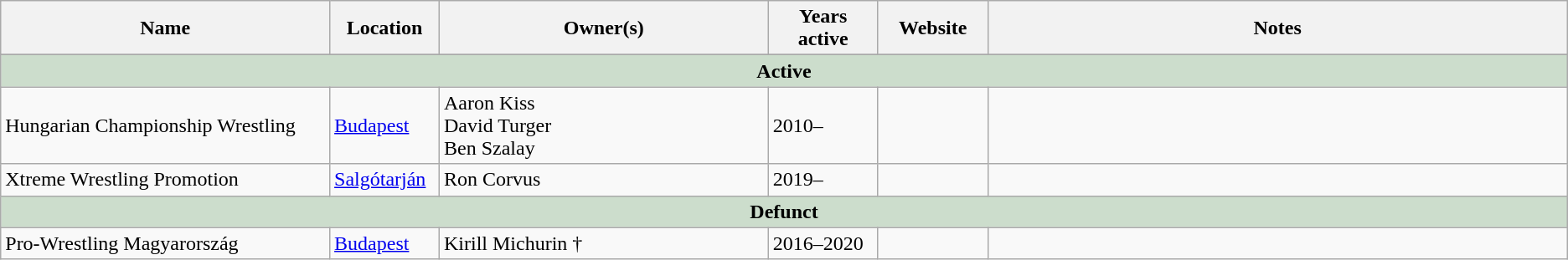<table class="wikitable sortable" style="text-align: left;">
<tr>
<th width="21%">Name</th>
<th width="7%">Location</th>
<th width="21%">Owner(s)</th>
<th width="7%">Years active</th>
<th width="7%">Website</th>
<th width="55%">Notes</th>
</tr>
<tr valign="top">
</tr>
<tr>
<td colspan=6 style="background: #ccddcc;" align=center><strong>Active</strong></td>
</tr>
<tr>
<td>Hungarian Championship Wrestling</td>
<td><a href='#'>Budapest</a></td>
<td>Aaron Kiss<br>David Turger<br>Ben Szalay<br></td>
<td>2010–</td>
<td></td>
<td></td>
</tr>
<tr>
<td>Xtreme Wrestling Promotion</td>
<td><a href='#'>Salgótarján</a></td>
<td>Ron Corvus</td>
<td>2019–</td>
<td></td>
<td></td>
</tr>
<tr>
<td colspan=7 style="background: #ccddcc;" align=center><strong>Defunct</strong></td>
</tr>
<tr>
<td>Pro-Wrestling Magyarország</td>
<td><a href='#'>Budapest</a></td>
<td>Kirill Michurin †</td>
<td>2016–2020</td>
<td></td>
<td></td>
</tr>
</table>
